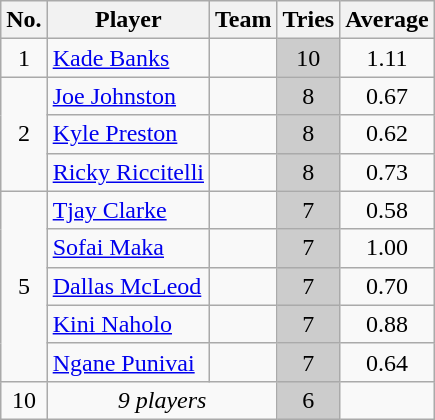<table class="wikitable" style="text-align:center">
<tr>
<th>No.</th>
<th>Player</th>
<th>Team</th>
<th>Tries</th>
<th>Average</th>
</tr>
<tr>
<td>1</td>
<td style="text-align:left"><a href='#'>Kade Banks</a></td>
<td style="text-align:left"></td>
<td style="background:#ccc">10</td>
<td>1.11</td>
</tr>
<tr>
<td rowspan="3">2</td>
<td style="text-align:left"><a href='#'>Joe Johnston</a></td>
<td style="text-align:left"></td>
<td style="background:#ccc">8</td>
<td>0.67</td>
</tr>
<tr>
<td style="text-align:left"><a href='#'>Kyle Preston</a></td>
<td style="text-align:left"></td>
<td style="background:#ccc">8</td>
<td>0.62</td>
</tr>
<tr>
<td style="text-align:left"><a href='#'>Ricky Riccitelli</a></td>
<td style="text-align:left"></td>
<td style="background:#ccc">8</td>
<td>0.73</td>
</tr>
<tr>
<td rowspan="5">5</td>
<td style="text-align:left"><a href='#'>Tjay Clarke</a></td>
<td style="text-align:left"></td>
<td style="background:#ccc">7</td>
<td>0.58</td>
</tr>
<tr>
<td style="text-align:left"><a href='#'>Sofai Maka</a></td>
<td style="text-align:left"></td>
<td style="background:#ccc">7</td>
<td>1.00</td>
</tr>
<tr>
<td style="text-align:left"><a href='#'>Dallas McLeod</a></td>
<td style="text-align:left"></td>
<td style="background:#ccc">7</td>
<td>0.70</td>
</tr>
<tr>
<td style="text-align:left"><a href='#'>Kini Naholo</a></td>
<td style="text-align:left"></td>
<td style="background:#ccc">7</td>
<td>0.88</td>
</tr>
<tr>
<td style="text-align:left"><a href='#'>Ngane Punivai</a></td>
<td style="text-align:left"></td>
<td style="background:#ccc">7</td>
<td>0.64</td>
</tr>
<tr>
<td>10</td>
<td colspan="2"><em>9 players</em></td>
<td style="background:#ccc">6</td>
<td></td>
</tr>
</table>
